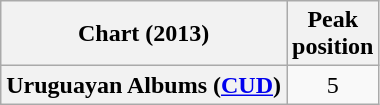<table class="wikitable plainrowheaders" style="text-align:center">
<tr>
<th scope="col">Chart (2013)</th>
<th scope="col">Peak<br>position</th>
</tr>
<tr>
<th scope="row">Uruguayan Albums (<a href='#'>CUD</a>)</th>
<td>5</td>
</tr>
</table>
